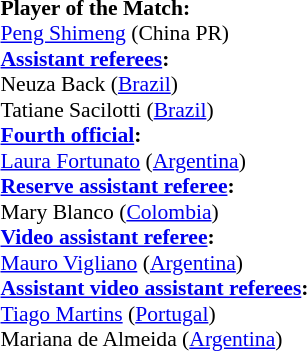<table width=50% style="font-size:90%">
<tr>
<td><br><strong>Player of the Match:</strong>
<br><a href='#'>Peng Shimeng</a> (China PR)<br><strong><a href='#'>Assistant referees</a>:</strong>
<br>Neuza Back (<a href='#'>Brazil</a>)
<br>Tatiane Sacilotti (<a href='#'>Brazil</a>)
<br><strong><a href='#'>Fourth official</a>:</strong>
<br><a href='#'>Laura Fortunato</a> (<a href='#'>Argentina</a>)
<br><strong><a href='#'>Reserve assistant referee</a>:</strong>
<br>Mary Blanco (<a href='#'>Colombia</a>)
<br><strong><a href='#'>Video assistant referee</a>:</strong>
<br><a href='#'>Mauro Vigliano</a> (<a href='#'>Argentina</a>)
<br><strong><a href='#'>Assistant video assistant referees</a>:</strong>
<br><a href='#'>Tiago Martins</a> (<a href='#'>Portugal</a>)
<br>Mariana de Almeida (<a href='#'>Argentina</a>)</td>
</tr>
</table>
